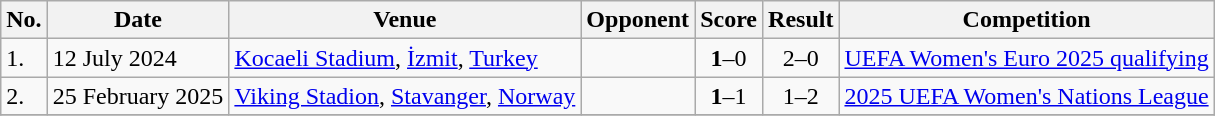<table class="wikitable">
<tr>
<th>No.</th>
<th>Date</th>
<th>Venue</th>
<th>Opponent</th>
<th>Score</th>
<th>Result</th>
<th>Competition</th>
</tr>
<tr>
<td>1.</td>
<td>12 July 2024</td>
<td><a href='#'>Kocaeli Stadium</a>, <a href='#'>İzmit</a>, <a href='#'>Turkey</a></td>
<td></td>
<td align=center><strong>1</strong>–0</td>
<td align=center>2–0</td>
<td><a href='#'>UEFA Women's Euro 2025 qualifying</a></td>
</tr>
<tr>
<td>2.</td>
<td>25 February 2025</td>
<td><a href='#'>Viking Stadion</a>, <a href='#'>Stavanger</a>, <a href='#'>Norway</a></td>
<td></td>
<td align=center><strong>1</strong>–1</td>
<td align=center>1–2</td>
<td><a href='#'>2025 UEFA Women's Nations League</a></td>
</tr>
<tr>
</tr>
</table>
